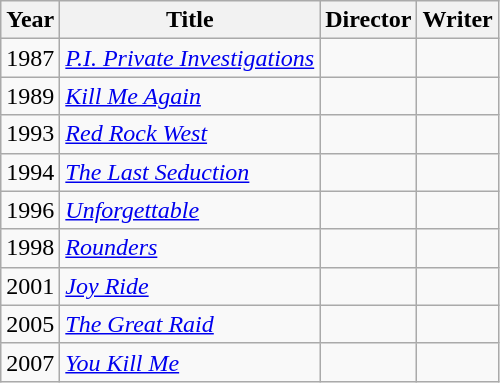<table class="wikitable">
<tr>
<th>Year</th>
<th>Title</th>
<th>Director</th>
<th>Writer</th>
</tr>
<tr>
<td>1987</td>
<td><em><a href='#'>P.I. Private Investigations</a></em></td>
<td></td>
<td></td>
</tr>
<tr>
<td>1989</td>
<td><em><a href='#'>Kill Me Again</a></em></td>
<td></td>
<td></td>
</tr>
<tr>
<td>1993</td>
<td><em><a href='#'>Red Rock West</a></em></td>
<td></td>
<td></td>
</tr>
<tr>
<td>1994</td>
<td><em><a href='#'>The Last Seduction</a></em></td>
<td></td>
<td></td>
</tr>
<tr>
<td>1996</td>
<td><em><a href='#'>Unforgettable</a></em></td>
<td></td>
<td></td>
</tr>
<tr>
<td>1998</td>
<td><em><a href='#'>Rounders</a></em></td>
<td></td>
<td></td>
</tr>
<tr>
<td>2001</td>
<td><em><a href='#'>Joy Ride</a></em></td>
<td></td>
<td></td>
</tr>
<tr>
<td>2005</td>
<td><em><a href='#'>The Great Raid</a></em></td>
<td></td>
<td></td>
</tr>
<tr>
<td>2007</td>
<td><em><a href='#'>You Kill Me</a></em></td>
<td></td>
<td></td>
</tr>
</table>
